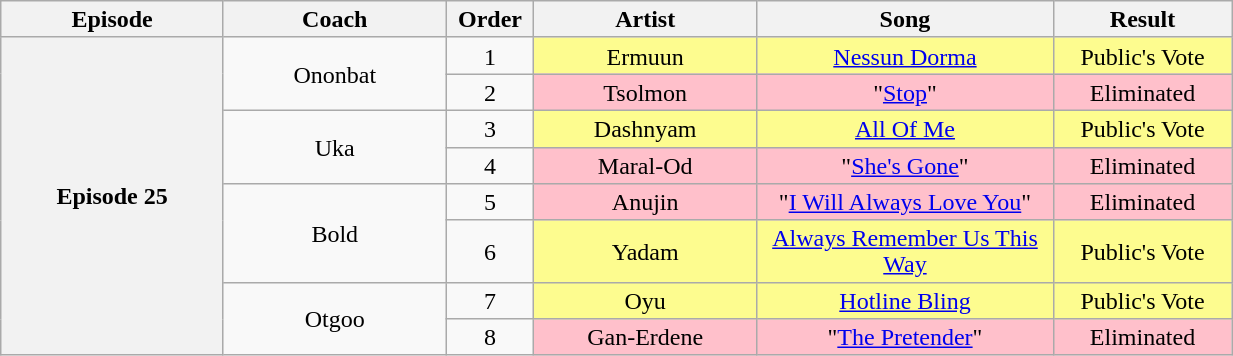<table class="wikitable" style="text-align:center; line-height:17px; width:65%;">
<tr>
<th width="15%">Episode</th>
<th width="15%">Coach</th>
<th width="05%">Order</th>
<th width="15%">Artist</th>
<th width="20%">Song</th>
<th width="12%">Result</th>
</tr>
<tr>
<th rowspan="8">Episode 25<br><small></small></th>
<td rowspan="2">Ononbat</td>
<td>1</td>
<td style="background:#fdfc8f;">Ermuun</td>
<td style="background:#fdfc8f;"><a href='#'>Nessun Dorma</a></td>
<td style="background:#fdfc8f;">Public's Vote</td>
</tr>
<tr>
<td>2</td>
<td style="background:pink;">Tsolmon</td>
<td style="background:pink;">"<a href='#'>Stop</a>"</td>
<td style="background:pink;">Eliminated</td>
</tr>
<tr>
<td rowspan="2">Uka</td>
<td>3</td>
<td style="background:#fdfc8f;">Dashnyam</td>
<td style="background:#fdfc8f;"><a href='#'>All Of Me</a></td>
<td style="background:#fdfc8f;">Public's Vote</td>
</tr>
<tr>
<td>4</td>
<td style="background:pink;">Maral-Od</td>
<td style="background:pink;">"<a href='#'>She's Gone</a>"</td>
<td style="background:pink;">Eliminated</td>
</tr>
<tr>
<td rowspan="2">Bold</td>
<td>5</td>
<td style="background:pink;">Anujin</td>
<td style="background:pink;">"<a href='#'>I Will Always Love You</a>"</td>
<td style="background:pink;">Eliminated</td>
</tr>
<tr>
<td>6</td>
<td style="background:#fdfc8f;">Yadam</td>
<td style="background:#fdfc8f;"><a href='#'>Always Remember Us This Way</a></td>
<td style="background:#fdfc8f;">Public's Vote</td>
</tr>
<tr>
<td rowspan="2">Otgoo</td>
<td>7</td>
<td style="background:#fdfc8f;">Oyu</td>
<td style="background:#fdfc8f;"><a href='#'>Hotline Bling</a></td>
<td style="background:#fdfc8f;">Public's Vote</td>
</tr>
<tr>
<td>8</td>
<td style="background:pink;">Gan-Erdene</td>
<td style="background:pink;">"<a href='#'>The Pretender</a>"</td>
<td style="background:pink;">Eliminated</td>
</tr>
</table>
